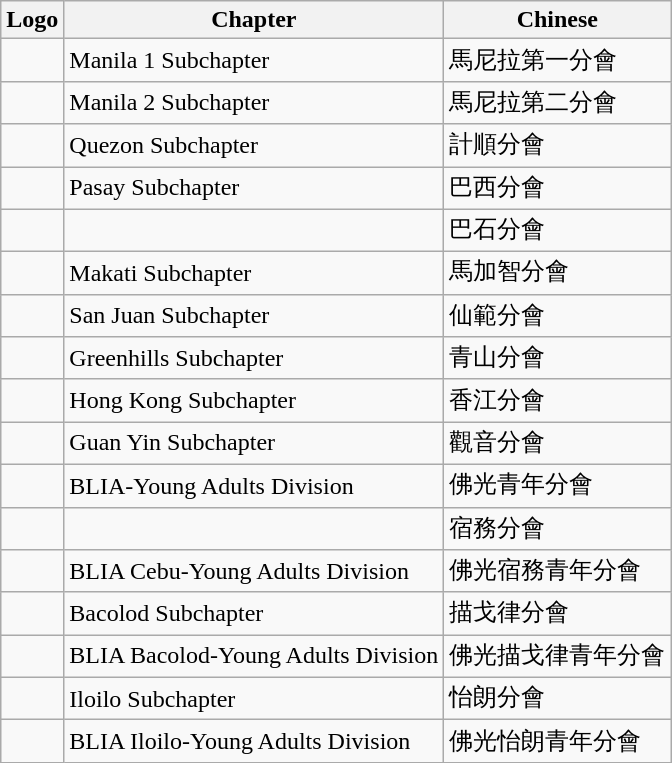<table class="wikitable">
<tr>
<th>Logo</th>
<th>Chapter</th>
<th>Chinese</th>
</tr>
<tr>
<td></td>
<td>Manila 1 Subchapter</td>
<td>馬尼拉第一分會</td>
</tr>
<tr>
<td></td>
<td>Manila 2 Subchapter</td>
<td>馬尼拉第二分會</td>
</tr>
<tr>
<td></td>
<td>Quezon Subchapter</td>
<td>計順分會</td>
</tr>
<tr>
<td></td>
<td>Pasay Subchapter</td>
<td>巴西分會</td>
</tr>
<tr>
<td></td>
<td></td>
<td>巴石分會</td>
</tr>
<tr>
<td></td>
<td>Makati Subchapter</td>
<td>馬加智分會</td>
</tr>
<tr>
<td></td>
<td>San Juan Subchapter</td>
<td>仙範分會</td>
</tr>
<tr>
<td></td>
<td>Greenhills Subchapter</td>
<td>青山分會</td>
</tr>
<tr>
<td></td>
<td>Hong Kong Subchapter</td>
<td>香江分會</td>
</tr>
<tr>
<td></td>
<td>Guan Yin Subchapter</td>
<td>觀音分會</td>
</tr>
<tr>
<td></td>
<td>BLIA-Young Adults Division</td>
<td>佛光青年分會</td>
</tr>
<tr>
<td></td>
<td></td>
<td>宿務分會</td>
</tr>
<tr>
<td></td>
<td>BLIA Cebu-Young Adults Division</td>
<td>佛光宿務青年分會</td>
</tr>
<tr>
<td></td>
<td>Bacolod Subchapter</td>
<td>描戈律分會</td>
</tr>
<tr>
<td></td>
<td>BLIA Bacolod-Young Adults Division</td>
<td>佛光描戈律青年分會</td>
</tr>
<tr>
<td></td>
<td>Iloilo Subchapter</td>
<td>怡朗分會</td>
</tr>
<tr>
<td></td>
<td>BLIA Iloilo-Young Adults Division</td>
<td>佛光怡朗青年分會</td>
</tr>
</table>
